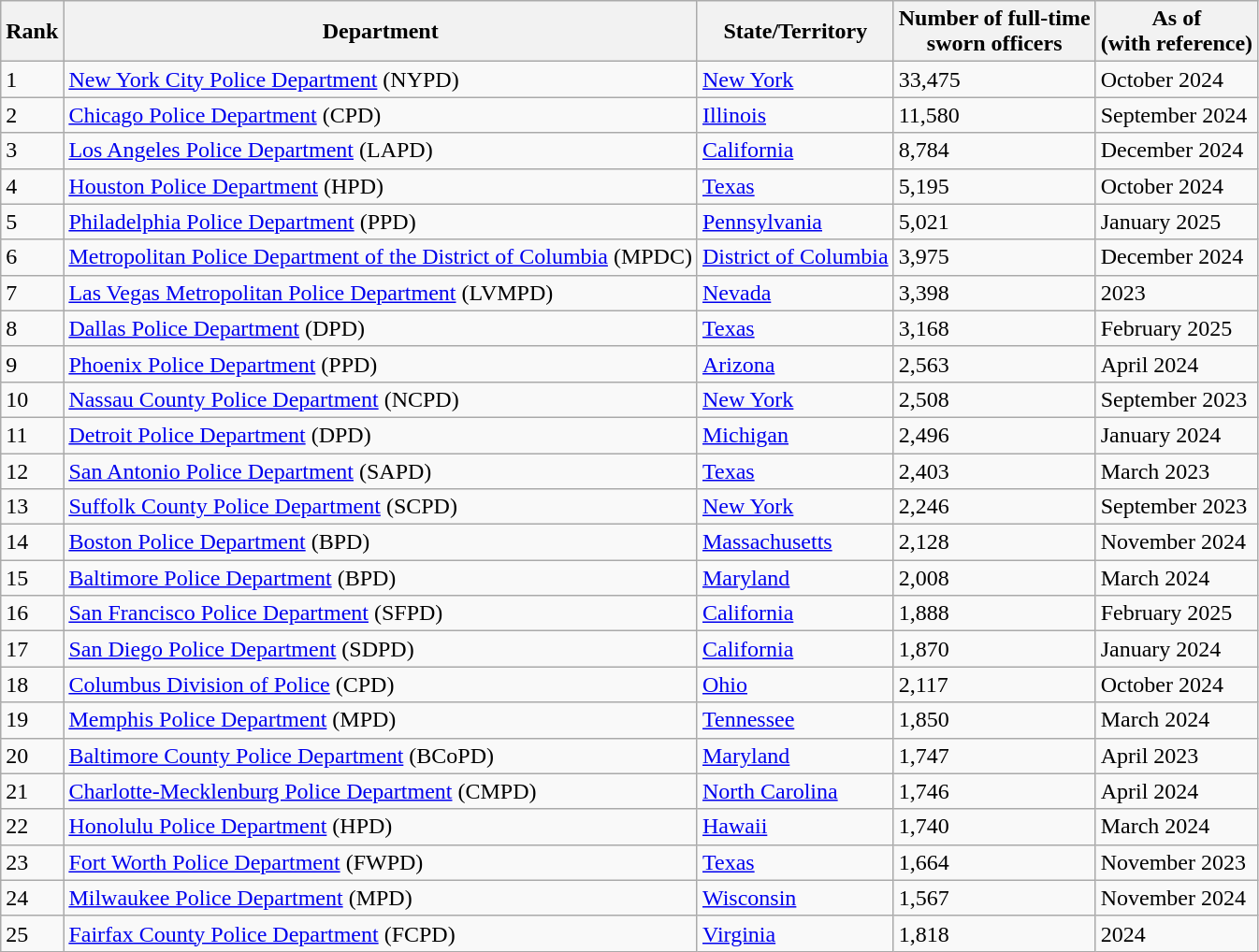<table class="sortable wikitable">
<tr>
<th>Rank</th>
<th>Department</th>
<th>State/Territory</th>
<th>Number of full-time<br>sworn officers</th>
<th>As of<br>(with reference)</th>
</tr>
<tr>
<td>1</td>
<td><a href='#'>New York City Police Department</a> (NYPD)</td>
<td><a href='#'>New York</a></td>
<td>33,475</td>
<td>October 2024</td>
</tr>
<tr>
<td>2</td>
<td><a href='#'>Chicago Police Department</a> (CPD)</td>
<td><a href='#'>Illinois</a></td>
<td>11,580</td>
<td>September 2024</td>
</tr>
<tr>
<td>3</td>
<td><a href='#'>Los Angeles Police Department</a> (LAPD)</td>
<td><a href='#'>California</a></td>
<td>8,784</td>
<td>December 2024</td>
</tr>
<tr>
<td>4</td>
<td><a href='#'>Houston Police Department</a> (HPD)</td>
<td><a href='#'>Texas</a></td>
<td>5,195</td>
<td>October 2024</td>
</tr>
<tr>
<td>5</td>
<td><a href='#'>Philadelphia Police Department</a> (PPD)</td>
<td><a href='#'>Pennsylvania</a></td>
<td>5,021</td>
<td>January 2025</td>
</tr>
<tr>
<td>6</td>
<td><a href='#'>Metropolitan Police Department of the District of Columbia</a> (MPDC)</td>
<td><a href='#'>District of Columbia</a></td>
<td>3,975</td>
<td>December 2024</td>
</tr>
<tr>
<td>7</td>
<td><a href='#'>Las Vegas Metropolitan Police Department</a>  (LVMPD)</td>
<td><a href='#'>Nevada</a></td>
<td>3,398</td>
<td>2023</td>
</tr>
<tr>
<td>8</td>
<td><a href='#'>Dallas Police Department</a>  (DPD)</td>
<td><a href='#'>Texas</a></td>
<td>3,168</td>
<td>February 2025</td>
</tr>
<tr>
<td>9</td>
<td><a href='#'>Phoenix Police Department</a>  (PPD)</td>
<td><a href='#'>Arizona</a></td>
<td>2,563</td>
<td>April 2024</td>
</tr>
<tr>
<td>10</td>
<td><a href='#'>Nassau County Police Department</a>  (NCPD)</td>
<td><a href='#'>New York</a></td>
<td>2,508</td>
<td>September 2023</td>
</tr>
<tr>
<td>11</td>
<td><a href='#'>Detroit Police Department</a>  (DPD)</td>
<td><a href='#'>Michigan</a></td>
<td>2,496</td>
<td>January 2024</td>
</tr>
<tr>
<td>12</td>
<td><a href='#'>San Antonio Police Department</a>  (SAPD)</td>
<td><a href='#'>Texas</a></td>
<td>2,403</td>
<td>March 2023</td>
</tr>
<tr>
<td>13</td>
<td><a href='#'>Suffolk County Police Department</a>  (SCPD)</td>
<td><a href='#'>New York</a></td>
<td>2,246</td>
<td>September 2023</td>
</tr>
<tr>
<td>14</td>
<td><a href='#'>Boston Police Department</a>  (BPD)</td>
<td><a href='#'>Massachusetts</a></td>
<td>2,128</td>
<td>November 2024</td>
</tr>
<tr>
<td>15</td>
<td><a href='#'>Baltimore Police Department</a>  (BPD)</td>
<td><a href='#'>Maryland</a></td>
<td>2,008</td>
<td>March 2024</td>
</tr>
<tr>
<td>16</td>
<td><a href='#'>San Francisco Police Department</a> (SFPD)</td>
<td><a href='#'>California</a></td>
<td>1,888</td>
<td>February 2025</td>
</tr>
<tr>
<td>17</td>
<td><a href='#'>San Diego Police Department</a>  (SDPD)</td>
<td><a href='#'>California</a></td>
<td>1,870</td>
<td>January 2024</td>
</tr>
<tr>
<td>18</td>
<td><a href='#'>Columbus Division of Police</a>  (CPD)</td>
<td><a href='#'>Ohio</a></td>
<td>2,117</td>
<td>October 2024</td>
</tr>
<tr>
<td>19</td>
<td><a href='#'>Memphis Police Department</a>  (MPD)</td>
<td><a href='#'>Tennessee</a></td>
<td>1,850</td>
<td>March 2024</td>
</tr>
<tr>
<td>20</td>
<td><a href='#'>Baltimore County Police Department</a>  (BCoPD)</td>
<td><a href='#'>Maryland</a></td>
<td>1,747</td>
<td>April 2023</td>
</tr>
<tr>
<td>21</td>
<td><a href='#'>Charlotte-Mecklenburg Police Department</a> (CMPD)</td>
<td><a href='#'>North Carolina</a></td>
<td>1,746</td>
<td>April 2024</td>
</tr>
<tr>
<td>22</td>
<td><a href='#'>Honolulu Police Department</a>  (HPD)</td>
<td><a href='#'>Hawaii</a></td>
<td>1,740</td>
<td>March 2024</td>
</tr>
<tr>
<td>23</td>
<td><a href='#'>Fort Worth Police Department</a>  (FWPD)</td>
<td><a href='#'>Texas</a></td>
<td>1,664</td>
<td>November 2023</td>
</tr>
<tr>
<td>24</td>
<td><a href='#'>Milwaukee Police Department</a>  (MPD)</td>
<td><a href='#'>Wisconsin</a></td>
<td>1,567</td>
<td>November 2024</td>
</tr>
<tr>
<td>25</td>
<td><a href='#'>Fairfax County Police Department</a> (FCPD)</td>
<td><a href='#'>Virginia</a></td>
<td>1,818</td>
<td>2024</td>
</tr>
</table>
